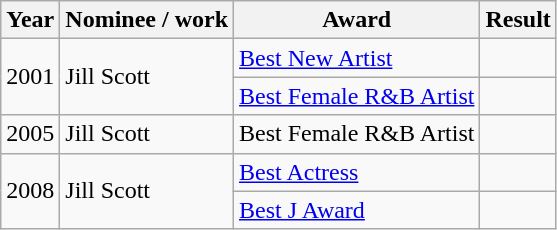<table class="wikitable">
<tr>
<th>Year</th>
<th>Nominee / work</th>
<th>Award</th>
<th>Result</th>
</tr>
<tr>
<td rowspan="2">2001</td>
<td rowspan="2">Jill Scott</td>
<td><a href='#'>Best New Artist</a></td>
<td></td>
</tr>
<tr>
<td><a href='#'>Best Female R&B Artist</a></td>
<td></td>
</tr>
<tr>
<td>2005</td>
<td>Jill Scott</td>
<td>Best Female R&B Artist</td>
<td></td>
</tr>
<tr>
<td rowspan="2">2008</td>
<td rowspan="2">Jill Scott</td>
<td><a href='#'>Best Actress</a></td>
<td></td>
</tr>
<tr>
<td><a href='#'>Best J Award</a></td>
<td></td>
</tr>
</table>
